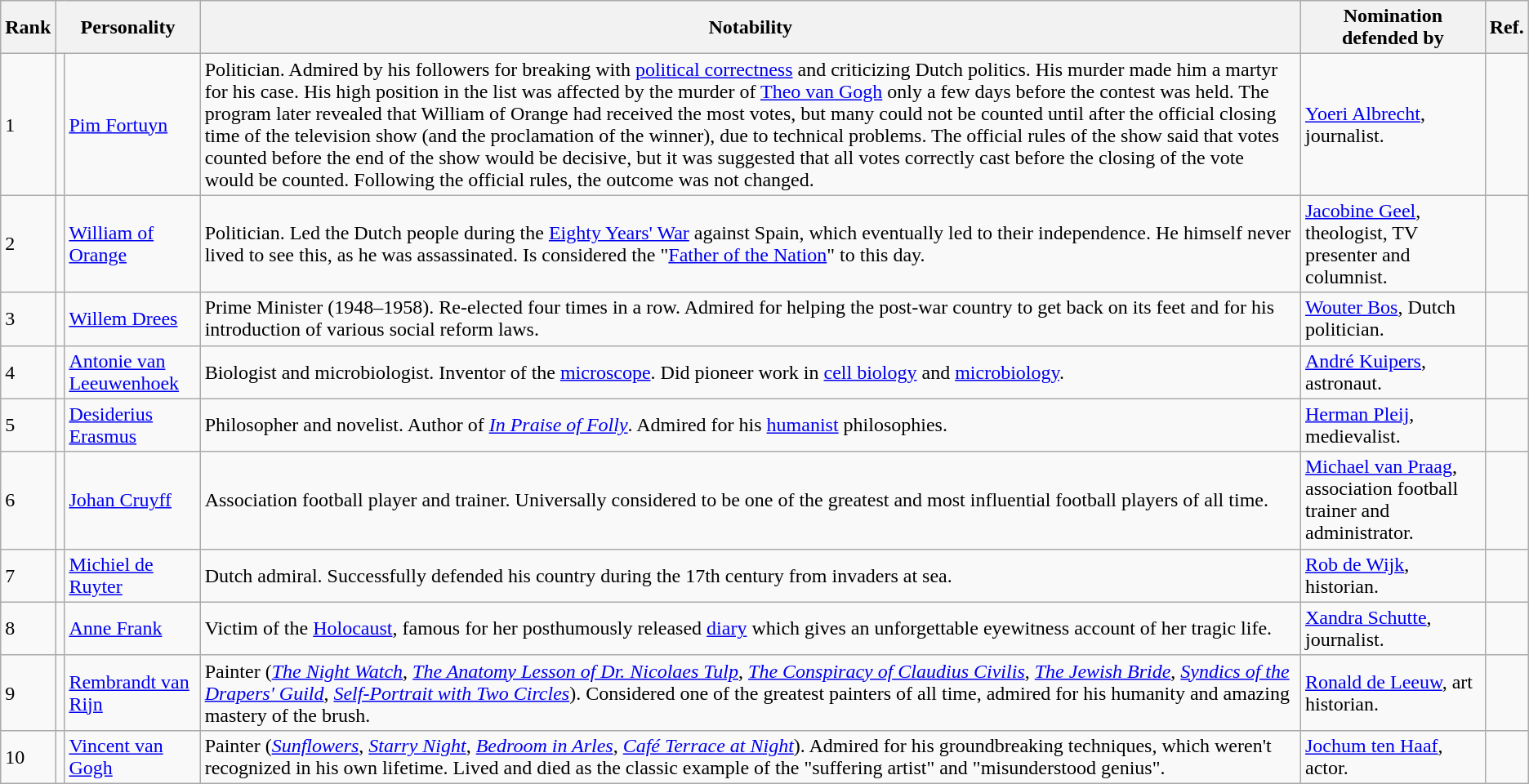<table class="wikitable sortable">
<tr>
<th>Rank</th>
<th colspan=2>Personality</th>
<th class="unsortable">Notability</th>
<th>Nomination defended by</th>
<th class="unsortable">Ref.</th>
</tr>
<tr>
<td>1</td>
<td></td>
<td><a href='#'>Pim Fortuyn</a></td>
<td>Politician. Admired by his followers for breaking with <a href='#'>political correctness</a> and criticizing Dutch politics. His murder made him a martyr for his case. His high position in the list was affected by the murder of <a href='#'>Theo van Gogh</a> only a few days before the contest was held. The program later revealed that William of Orange had received the most votes, but many could not be counted until after the official closing time of the television show (and the proclamation of the winner), due to technical problems. The official rules of the show said that votes counted before the end of the show would be decisive, but it was suggested that all votes correctly cast before the closing of the vote would be counted. Following the official rules, the outcome was not changed.</td>
<td><a href='#'>Yoeri Albrecht</a>, journalist.</td>
<td></td>
</tr>
<tr>
<td>2</td>
<td></td>
<td><a href='#'>William of Orange</a></td>
<td>Politician. Led the Dutch people during the <a href='#'>Eighty Years' War</a> against Spain, which eventually led to their independence. He himself never lived to see this, as he was assassinated. Is considered the "<a href='#'>Father of the Nation</a>" to this day.</td>
<td><a href='#'>Jacobine Geel</a>, theologist, TV presenter and columnist.</td>
<td></td>
</tr>
<tr>
<td>3</td>
<td></td>
<td><a href='#'>Willem Drees</a></td>
<td>Prime Minister (1948–1958). Re-elected four times in a row. Admired for helping the post-war country to get back on its feet and for his introduction of various social reform laws.</td>
<td><a href='#'>Wouter Bos</a>, Dutch politician.</td>
<td></td>
</tr>
<tr>
<td>4</td>
<td></td>
<td><a href='#'>Antonie van Leeuwenhoek</a></td>
<td>Biologist and microbiologist. Inventor of the <a href='#'>microscope</a>. Did pioneer work in <a href='#'>cell biology</a> and <a href='#'>microbiology</a>.</td>
<td><a href='#'>André Kuipers</a>, astronaut.</td>
<td></td>
</tr>
<tr>
<td>5</td>
<td></td>
<td><a href='#'>Desiderius Erasmus</a></td>
<td>Philosopher and novelist. Author of <em><a href='#'>In Praise of Folly</a></em>. Admired for his <a href='#'>humanist</a> philosophies.</td>
<td><a href='#'>Herman Pleij</a>, medievalist.</td>
<td></td>
</tr>
<tr>
<td>6</td>
<td></td>
<td><a href='#'>Johan Cruyff</a></td>
<td>Association football player and trainer. Universally considered to be one of the greatest and most influential football players of all time.</td>
<td><a href='#'>Michael van Praag</a>, association football trainer and administrator.</td>
<td></td>
</tr>
<tr>
<td>7</td>
<td></td>
<td><a href='#'>Michiel de Ruyter</a></td>
<td>Dutch admiral. Successfully defended his country during the 17th century from invaders at sea.</td>
<td><a href='#'>Rob de Wijk</a>, historian.</td>
<td></td>
</tr>
<tr>
<td>8</td>
<td></td>
<td><a href='#'>Anne Frank</a></td>
<td>Victim of the <a href='#'>Holocaust</a>, famous for her posthumously released <a href='#'>diary</a> which gives an unforgettable eyewitness account of her tragic life.</td>
<td><a href='#'>Xandra Schutte</a>, journalist.</td>
<td></td>
</tr>
<tr>
<td>9</td>
<td></td>
<td><a href='#'>Rembrandt van Rijn</a></td>
<td>Painter (<em><a href='#'>The Night Watch</a></em>, <em><a href='#'>The Anatomy Lesson of Dr. Nicolaes Tulp</a></em>, <em><a href='#'>The Conspiracy of Claudius Civilis</a></em>, <em><a href='#'>The Jewish Bride</a></em>, <em><a href='#'>Syndics of the Drapers' Guild</a></em>, <em><a href='#'>Self-Portrait with Two Circles</a></em>). Considered one of the greatest painters of all time, admired for his humanity and amazing mastery of the brush.</td>
<td><a href='#'>Ronald de Leeuw</a>, art historian.</td>
<td></td>
</tr>
<tr>
<td>10</td>
<td></td>
<td><a href='#'>Vincent van Gogh</a></td>
<td>Painter (<em><a href='#'>Sunflowers</a></em>, <em><a href='#'>Starry Night</a></em>, <em><a href='#'>Bedroom in Arles</a></em>, <em><a href='#'>Café Terrace at Night</a></em>). Admired for his groundbreaking techniques, which weren't recognized in his own lifetime. Lived and died as the classic example of the "suffering artist" and "misunderstood genius".</td>
<td><a href='#'>Jochum ten Haaf</a>, actor.</td>
<td></td>
</tr>
</table>
